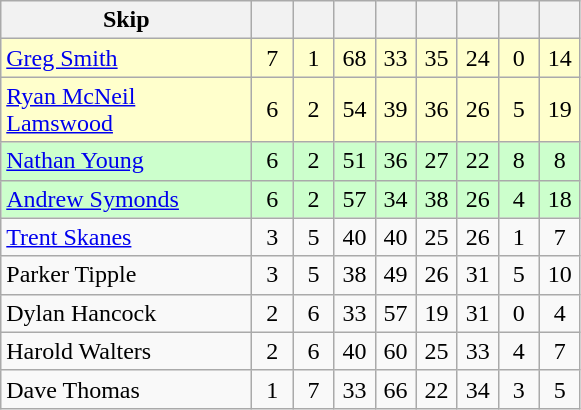<table class=wikitable style="text-align: center;">
<tr>
<th width=160>Skip</th>
<th width=20></th>
<th width=20></th>
<th width=20></th>
<th width=20></th>
<th width=20></th>
<th width=20></th>
<th width=20></th>
<th width=20></th>
</tr>
<tr bgcolor=#ffffcc>
<td style="text-align: left;"><a href='#'>Greg Smith</a></td>
<td>7</td>
<td>1</td>
<td>68</td>
<td>33</td>
<td>35</td>
<td>24</td>
<td>0</td>
<td>14</td>
</tr>
<tr bgcolor=#ffffcc>
<td style="text-align: left;"><a href='#'>Ryan McNeil Lamswood</a></td>
<td>6</td>
<td>2</td>
<td>54</td>
<td>39</td>
<td>36</td>
<td>26</td>
<td>5</td>
<td>19</td>
</tr>
<tr bgcolor=#ccffcc>
<td style="text-align: left;"><a href='#'>Nathan Young</a></td>
<td>6</td>
<td>2</td>
<td>51</td>
<td>36</td>
<td>27</td>
<td>22</td>
<td>8</td>
<td>8</td>
</tr>
<tr bgcolor=#ccffcc>
<td style="text-align: left;"><a href='#'>Andrew Symonds</a></td>
<td>6</td>
<td>2</td>
<td>57</td>
<td>34</td>
<td>38</td>
<td>26</td>
<td>4</td>
<td>18</td>
</tr>
<tr>
<td style="text-align: left;"><a href='#'>Trent Skanes</a></td>
<td>3</td>
<td>5</td>
<td>40</td>
<td>40</td>
<td>25</td>
<td>26</td>
<td>1</td>
<td>7</td>
</tr>
<tr>
<td style="text-align: left;">Parker Tipple</td>
<td>3</td>
<td>5</td>
<td>38</td>
<td>49</td>
<td>26</td>
<td>31</td>
<td>5</td>
<td>10</td>
</tr>
<tr>
<td style="text-align: left;">Dylan Hancock</td>
<td>2</td>
<td>6</td>
<td>33</td>
<td>57</td>
<td>19</td>
<td>31</td>
<td>0</td>
<td>4</td>
</tr>
<tr>
<td style="text-align: left;">Harold Walters</td>
<td>2</td>
<td>6</td>
<td>40</td>
<td>60</td>
<td>25</td>
<td>33</td>
<td>4</td>
<td>7</td>
</tr>
<tr>
<td style="text-align: left;">Dave Thomas</td>
<td>1</td>
<td>7</td>
<td>33</td>
<td>66</td>
<td>22</td>
<td>34</td>
<td>3</td>
<td>5</td>
</tr>
</table>
